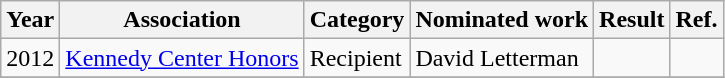<table class="wikitable">
<tr>
<th scope="col">Year</th>
<th scope="col">Association</th>
<th scope="col">Category</th>
<th scope="col">Nominated work</th>
<th scope="col">Result</th>
<th>Ref.</th>
</tr>
<tr>
<td>2012</td>
<td><a href='#'>Kennedy Center Honors</a></td>
<td>Recipient</td>
<td>David Letterman</td>
<td></td>
<td></td>
</tr>
<tr>
</tr>
</table>
